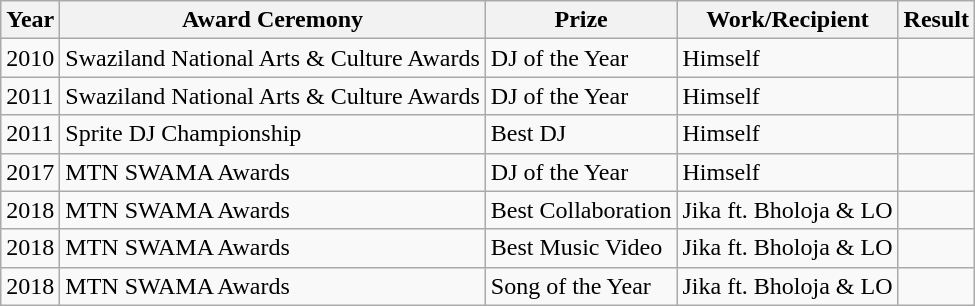<table class="wikitable">
<tr>
<th>Year</th>
<th>Award Ceremony</th>
<th>Prize</th>
<th>Work/Recipient</th>
<th>Result</th>
</tr>
<tr>
<td><div>2010</div></td>
<td>Swaziland National Arts & Culture Awards</td>
<td>DJ of the Year</td>
<td>Himself</td>
<td></td>
</tr>
<tr>
<td>2011</td>
<td>Swaziland National Arts & Culture Awards</td>
<td>DJ of the Year</td>
<td>Himself</td>
<td></td>
</tr>
<tr>
<td>2011</td>
<td>Sprite DJ Championship</td>
<td>Best DJ</td>
<td>Himself</td>
<td></td>
</tr>
<tr>
<td><div>2017</div></td>
<td>MTN SWAMA Awards</td>
<td>DJ of the Year</td>
<td>Himself</td>
<td></td>
</tr>
<tr>
<td>2018</td>
<td>MTN SWAMA Awards</td>
<td>Best Collaboration </td>
<td>Jika ft. Bholoja & LO</td>
<td></td>
</tr>
<tr>
<td>2018</td>
<td>MTN SWAMA Awards</td>
<td>Best Music Video </td>
<td>Jika ft. Bholoja & LO</td>
<td></td>
</tr>
<tr>
<td>2018</td>
<td>MTN SWAMA Awards</td>
<td>Song of the Year </td>
<td>Jika ft. Bholoja & LO</td>
<td></td>
</tr>
</table>
